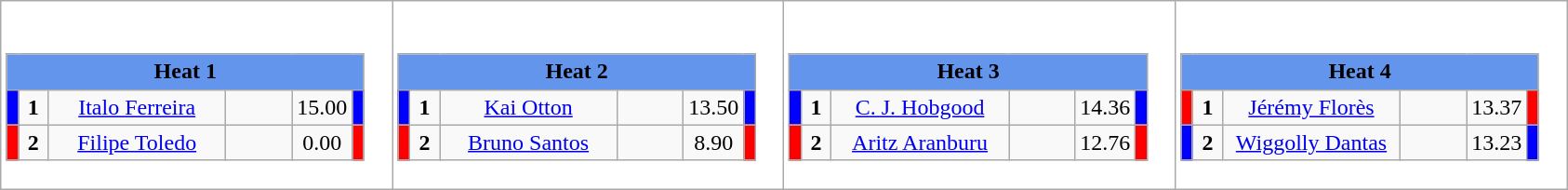<table class="wikitable" style="background:#fff;">
<tr>
<td><div><br><table class="wikitable">
<tr>
<td colspan="6"  style="text-align:center; background:#6495ed;"><strong>Heat 1</strong></td>
</tr>
<tr>
<td style="width:01px; background: #00f;"></td>
<td style="width:14px; text-align:center;"><strong>1</strong></td>
<td style="width:120px; text-align:center;"><a href='#'>Italo Ferreira</a></td>
<td style="width:40px; text-align:center;"></td>
<td style="width:20px; text-align:center;">15.00</td>
<td style="width:01px; background: #00f;"></td>
</tr>
<tr>
<td style="width:01px; background: #f00;"></td>
<td style="width:14px; text-align:center;"><strong>2</strong></td>
<td style="width:120px; text-align:center;"><a href='#'>Filipe Toledo</a></td>
<td style="width:40px; text-align:center;"></td>
<td style="width:20px; text-align:center;">0.00</td>
<td style="width:01px; background: #f00;"></td>
</tr>
</table>
</div></td>
<td><div><br><table class="wikitable">
<tr>
<td colspan="6"  style="text-align:center; background:#6495ed;"><strong>Heat 2</strong></td>
</tr>
<tr>
<td style="width:01px; background: #00f;"></td>
<td style="width:14px; text-align:center;"><strong>1</strong></td>
<td style="width:120px; text-align:center;"><a href='#'>Kai Otton</a></td>
<td style="width:40px; text-align:center;"></td>
<td style="width:20px; text-align:center;">13.50</td>
<td style="width:01px; background: #00f;"></td>
</tr>
<tr>
<td style="width:01px; background: #f00;"></td>
<td style="width:14px; text-align:center;"><strong>2</strong></td>
<td style="width:120px; text-align:center;"><a href='#'>Bruno Santos</a></td>
<td style="width:40px; text-align:center;"></td>
<td style="width:20px; text-align:center;">8.90</td>
<td style="width:01px; background: #f00;"></td>
</tr>
</table>
</div></td>
<td><div><br><table class="wikitable">
<tr>
<td colspan="6"  style="text-align:center; background:#6495ed;"><strong>Heat 3</strong></td>
</tr>
<tr>
<td style="width:01px; background: #00f;"></td>
<td style="width:14px; text-align:center;"><strong>1</strong></td>
<td style="width:120px; text-align:center;"><a href='#'>C. J. Hobgood</a></td>
<td style="width:40px; text-align:center;"></td>
<td style="width:20px; text-align:center;">14.36</td>
<td style="width:01px; background: #00f;"></td>
</tr>
<tr>
<td style="width:01px; background: #f00;"></td>
<td style="width:14px; text-align:center;"><strong>2</strong></td>
<td style="width:120px; text-align:center;"><a href='#'>Aritz Aranburu</a></td>
<td style="width:40px; text-align:center;"></td>
<td style="width:20px; text-align:center;">12.76</td>
<td style="width:01px; background: #f00;"></td>
</tr>
</table>
</div></td>
<td><div><br><table class="wikitable">
<tr>
<td colspan="6"  style="text-align:center; background:#6495ed;"><strong>Heat 4</strong></td>
</tr>
<tr>
<td style="width:01px; background: #f00;"></td>
<td style="width:14px; text-align:center;"><strong>1</strong></td>
<td style="width:120px; text-align:center;"><a href='#'>Jérémy Florès</a></td>
<td style="width:40px; text-align:center;"></td>
<td style="width:20px; text-align:center;">13.37</td>
<td style="width:01px; background: #f00;"></td>
</tr>
<tr>
<td style="width:01px; background: #00f;"></td>
<td style="width:14px; text-align:center;"><strong>2</strong></td>
<td style="width:120px; text-align:center;"><a href='#'>Wiggolly Dantas</a></td>
<td style="width:40px; text-align:center;"></td>
<td style="width:20px; text-align:center;">13.23</td>
<td style="width:01px; background: #00f;"></td>
</tr>
</table>
</div></td>
</tr>
</table>
